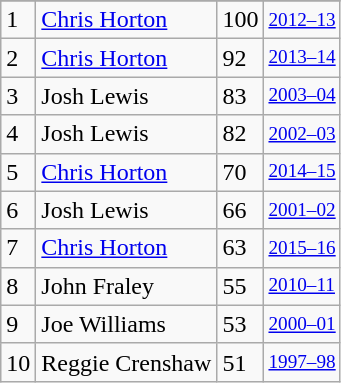<table class="wikitable">
<tr>
</tr>
<tr>
<td>1</td>
<td><a href='#'>Chris Horton</a></td>
<td>100</td>
<td style="font-size:80%;"><a href='#'>2012–13</a></td>
</tr>
<tr>
<td>2</td>
<td><a href='#'>Chris Horton</a></td>
<td>92</td>
<td style="font-size:80%;"><a href='#'>2013–14</a></td>
</tr>
<tr>
<td>3</td>
<td>Josh Lewis</td>
<td>83</td>
<td style="font-size:80%;"><a href='#'>2003–04</a></td>
</tr>
<tr>
<td>4</td>
<td>Josh Lewis</td>
<td>82</td>
<td style="font-size:80%;"><a href='#'>2002–03</a></td>
</tr>
<tr>
<td>5</td>
<td><a href='#'>Chris Horton</a></td>
<td>70</td>
<td style="font-size:80%;"><a href='#'>2014–15</a></td>
</tr>
<tr>
<td>6</td>
<td>Josh Lewis</td>
<td>66</td>
<td style="font-size:80%;"><a href='#'>2001–02</a></td>
</tr>
<tr>
<td>7</td>
<td><a href='#'>Chris Horton</a></td>
<td>63</td>
<td style="font-size:80%;"><a href='#'>2015–16</a></td>
</tr>
<tr>
<td>8</td>
<td>John Fraley</td>
<td>55</td>
<td style="font-size:80%;"><a href='#'>2010–11</a></td>
</tr>
<tr>
<td>9</td>
<td>Joe Williams</td>
<td>53</td>
<td style="font-size:80%;"><a href='#'>2000–01</a></td>
</tr>
<tr>
<td>10</td>
<td>Reggie Crenshaw</td>
<td>51</td>
<td style="font-size:80%;"><a href='#'>1997–98</a></td>
</tr>
</table>
